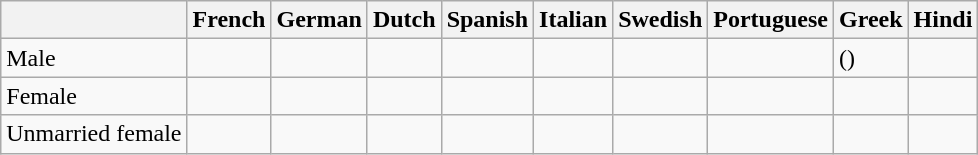<table class="wikitable">
<tr>
<th></th>
<th>French</th>
<th>German</th>
<th>Dutch</th>
<th>Spanish</th>
<th>Italian</th>
<th>Swedish</th>
<th>Portuguese</th>
<th>Greek</th>
<th>Hindi</th>
</tr>
<tr>
<td>Male</td>
<td></td>
<td></td>
<td></td>
<td></td>
<td></td>
<td></td>
<td></td>
<td> ()</td>
<td></td>
</tr>
<tr>
<td>Female</td>
<td></td>
<td></td>
<td></td>
<td></td>
<td></td>
<td></td>
<td></td>
<td></td>
<td></td>
</tr>
<tr>
<td>Unmarried female</td>
<td></td>
<td></td>
<td></td>
<td></td>
<td></td>
<td></td>
<td></td>
<td></td>
<td></td>
</tr>
</table>
